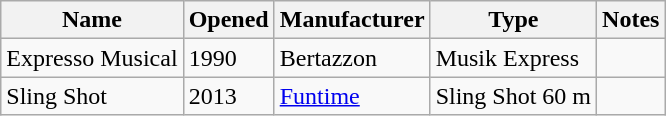<table class="wikitable sortable">
<tr>
<th>Name</th>
<th>Opened</th>
<th>Manufacturer</th>
<th>Type</th>
<th>Notes</th>
</tr>
<tr>
<td>Expresso Musical</td>
<td>1990</td>
<td>Bertazzon</td>
<td>Musik Express</td>
<td></td>
</tr>
<tr>
<td>Sling Shot</td>
<td>2013</td>
<td><a href='#'>Funtime</a></td>
<td>Sling Shot 60 m</td>
<td></td>
</tr>
</table>
